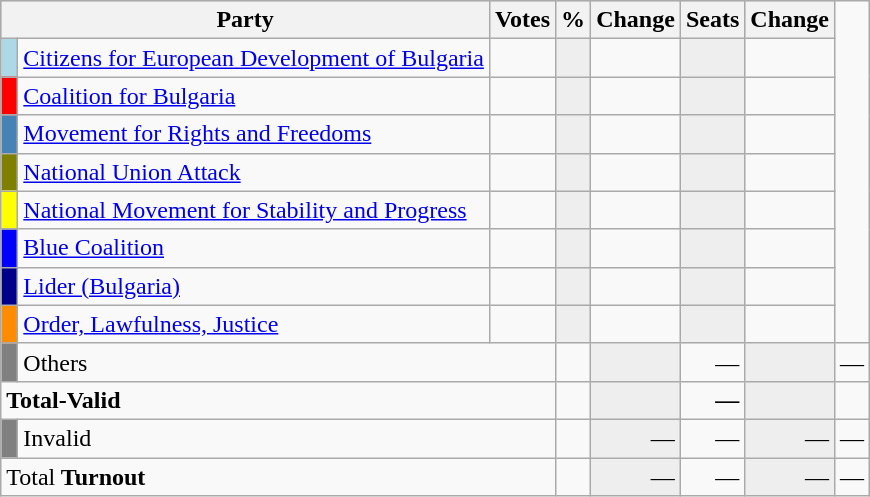<table class="wikitable" border="1">
<tr style="background-color:#C9C9C9">
<th colspan="2" align="left" valign="top">Party</th>
<th align-right>Votes</th>
<th align="right">%</th>
<th align="right">Change</th>
<th align="right">Seats</th>
<th align="right">Change</th>
</tr>
<tr>
<td bgcolor="lightblue"> </td>
<td align="left"><a href='#'>Citizens for European Development of Bulgaria</a></td>
<td align="right"></td>
<td align="right" style="background-color:#EEEEEE"></td>
<td align="right"></td>
<td align="right" style="background-color:#EEEEEE"></td>
<td align="right"></td>
</tr>
<tr>
<td bgcolor="red"> </td>
<td align="left"><a href='#'>Coalition for Bulgaria</a></td>
<td align="right"></td>
<td align="right" style="background-color:#EEEEEE"></td>
<td align="right"></td>
<td align="right" style="background-color:#EEEEEE"></td>
<td align="right"></td>
</tr>
<tr>
<td bgcolor="#4682B4"> </td>
<td align="left"><a href='#'>Movement for Rights and Freedoms</a></td>
<td align="right"></td>
<td align="right" style="background-color:#EEEEEE"></td>
<td align="right"></td>
<td align="right" style="background-color:#EEEEEE"></td>
<td align="right"></td>
</tr>
<tr>
<td bgcolor="#808000"> </td>
<td align="left"><a href='#'>National Union Attack</a></td>
<td align="right"></td>
<td align="right" style="background-color:#EEEEEE"></td>
<td align="right"></td>
<td align="right" style="background-color:#EEEEEE"></td>
<td align="right"></td>
</tr>
<tr>
<td bgcolor="yellow"> </td>
<td align="left"><a href='#'>National Movement for Stability and Progress</a></td>
<td align="right"></td>
<td align="right" style="background-color:#EEEEEE"></td>
<td align="right"></td>
<td align="right" style="background-color:#EEEEEE"></td>
<td align="right"></td>
</tr>
<tr>
<td bgcolor="blue"> </td>
<td align="left"><a href='#'>Blue Coalition</a></td>
<td align="right"></td>
<td align="right" style="background-color:#EEEEEE"></td>
<td align="right"></td>
<td align="right" style="background-color:#EEEEEE"></td>
<td align="right"></td>
</tr>
<tr>
<td bgcolor="darkblue"> </td>
<td align="left"><a href='#'>Lider (Bulgaria)</a></td>
<td align="right"></td>
<td align="right" style="background-color:#EEEEEE"></td>
<td align="right"></td>
<td align="right" style="background-color:#EEEEEE"></td>
<td align="right"></td>
</tr>
<tr>
<td bgcolor="darkorange"> </td>
<td align="left"><a href='#'>Order, Lawfulness, Justice</a></td>
<td align="right"></td>
<td align="right" style="background-color:#EEEEEE"></td>
<td align="right"></td>
<td align="right" style="background-color:#EEEEEE"></td>
<td align="right"></td>
</tr>
<tr>
<td bgcolor="grey"> </td>
<td colspan="2" align="left">Others</td>
<td align="right"></td>
<td align="right" style="background-color:#EEEEEE"></td>
<td align="right">—</td>
<td align="right" style="background-color:#EEEEEE"></td>
<td align="right">—</td>
</tr>
<tr>
<td colspan="3" align="left"><strong>Total-Valid</strong></td>
<td align="right"></td>
<td align="right" style="background-color:#EEEEEE"></td>
<td align="right"><strong>—<em></td>
<td align="right" style="background-color:#EEEEEE"></td>
<td align="right"></td>
</tr>
<tr>
<td bgcolor="grey"></td>
<td colspan="2" align="left">Invalid</td>
<td align="right"></td>
<td align="right" style="background-color:#EEEEEE">—</td>
<td align="right">—</td>
<td align="right" style="background-color:#EEEEEE">—</td>
<td align="right">—</td>
</tr>
<tr>
<td colspan="3" align="left"></strong>Total<strong>      </em> Turnout<em></td>
<td align="right"></td>
<td align="right" style="background-color:#EEEEEE"></strong>—<strong></td>
<td align="right"></strong>—<strong></td>
<td align="right" style="background-color:#EEEEEE"></strong>—<strong></td>
<td align="right"></strong>—<strong></td>
</tr>
</table>
